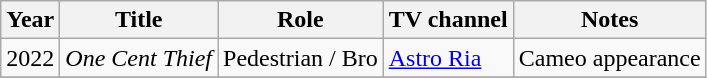<table class="wikitable">
<tr>
<th>Year</th>
<th>Title</th>
<th>Role</th>
<th>TV channel</th>
<th>Notes</th>
</tr>
<tr>
<td>2022</td>
<td><em>One Cent Thief</em></td>
<td>Pedestrian / Bro</td>
<td><a href='#'>Astro Ria</a></td>
<td>Cameo appearance</td>
</tr>
<tr>
</tr>
</table>
